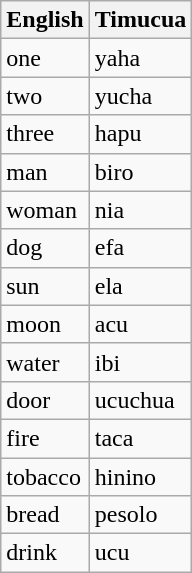<table class="wikitable">
<tr>
<th>English</th>
<th>Timucua</th>
</tr>
<tr>
<td>one</td>
<td>yaha</td>
</tr>
<tr>
<td>two</td>
<td>yucha</td>
</tr>
<tr>
<td>three</td>
<td>hapu</td>
</tr>
<tr>
<td>man</td>
<td>biro</td>
</tr>
<tr>
<td>woman</td>
<td>nia</td>
</tr>
<tr>
<td>dog</td>
<td>efa</td>
</tr>
<tr>
<td>sun</td>
<td>ela</td>
</tr>
<tr>
<td>moon</td>
<td>acu</td>
</tr>
<tr>
<td>water</td>
<td>ibi</td>
</tr>
<tr>
<td>door</td>
<td>ucuchua</td>
</tr>
<tr>
<td>fire</td>
<td>taca</td>
</tr>
<tr>
<td>tobacco</td>
<td>hinino</td>
</tr>
<tr>
<td>bread</td>
<td>pesolo</td>
</tr>
<tr>
<td>drink</td>
<td>ucu</td>
</tr>
</table>
